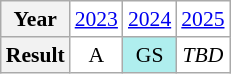<table class="wikitable" style="text-align:center; font-size:90%; background:white">
<tr>
<th>Year</th>
<td><a href='#'>2023</a></td>
<td><a href='#'>2024</a></td>
<td><a href='#'>2025</a></td>
</tr>
<tr>
<th>Result</th>
<td>A</td>
<td bgcolor="afeeee">GS</td>
<td><em>TBD</em></td>
</tr>
</table>
